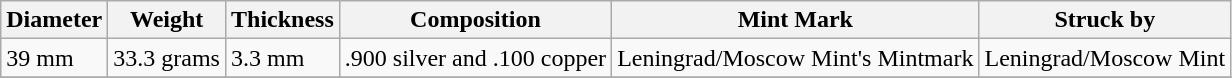<table class="wikitable">
<tr>
<th>Diameter</th>
<th>Weight</th>
<th>Thickness</th>
<th>Composition</th>
<th>Mint Mark</th>
<th>Struck by</th>
</tr>
<tr>
<td>39 mm</td>
<td>33.3 grams</td>
<td>3.3 mm</td>
<td>.900 silver and .100 copper</td>
<td>Leningrad/Moscow Mint's Mintmark</td>
<td>Leningrad/Moscow Mint</td>
</tr>
<tr>
</tr>
</table>
